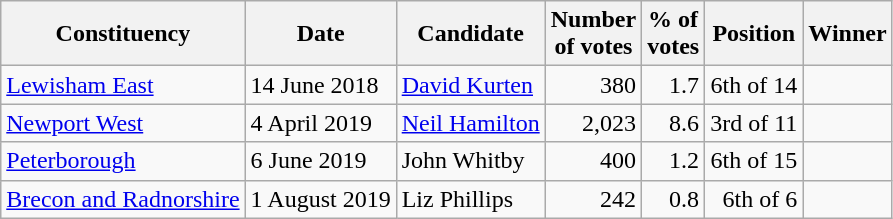<table class="wikitable sortable">
<tr style="text-align:center;">
<th>Constituency</th>
<th>Date</th>
<th>Candidate</th>
<th>Number<br>of votes</th>
<th>% of<br>votes</th>
<th>Position</th>
<th colspan=2>Winner</th>
</tr>
<tr>
<td><a href='#'>Lewisham East</a></td>
<td>14 June 2018</td>
<td><a href='#'>David Kurten</a></td>
<td style="text-align: right; margin-right: 0.5em">380</td>
<td style="text-align: right; margin-right: 0.5em">1.7</td>
<td style="text-align: right; margin-right: 0.5em">6th of 14</td>
<td></td>
</tr>
<tr>
<td><a href='#'>Newport West</a></td>
<td>4 April 2019</td>
<td><a href='#'>Neil Hamilton</a></td>
<td style="text-align: right; margin-right: 0.5em">2,023</td>
<td style="text-align: right; margin-right: 0.5em">8.6</td>
<td style="text-align: right; margin-right: 0.5em">3rd of 11</td>
<td></td>
</tr>
<tr>
<td><a href='#'>Peterborough</a></td>
<td>6 June 2019</td>
<td>John Whitby</td>
<td style="text-align: right; margin-right: 0.5em">400</td>
<td style="text-align: right; margin-right: 0.5em">1.2</td>
<td style="text-align: right; margin-right: 0.5em">6th of 15</td>
<td></td>
</tr>
<tr>
<td><a href='#'>Brecon and Radnorshire</a></td>
<td>1 August 2019</td>
<td>Liz Phillips</td>
<td style="text-align: right; margin-right: 0.5em">242</td>
<td style="text-align: right; margin-right: 0.5em">0.8</td>
<td style="text-align: right; margin-right: 0.5em">6th of 6</td>
<td></td>
</tr>
</table>
